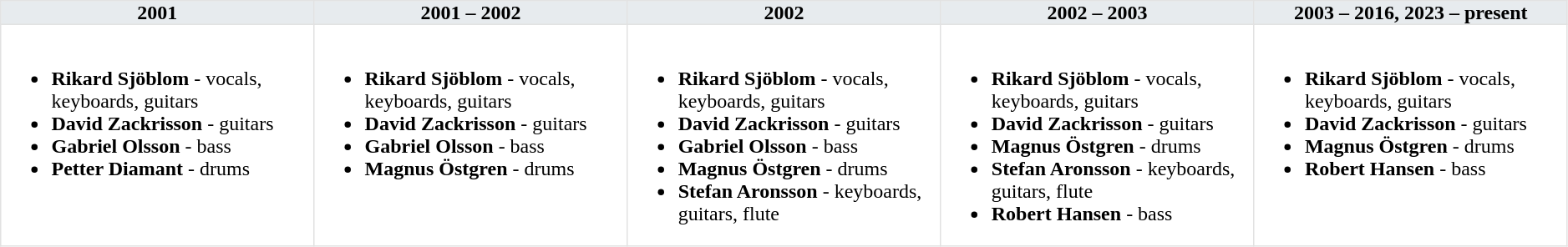<table class="toccolours" border=1 cellpadding=0 cellspacing=0 style="float: width: 375px; margin: 0 0 1em 1em; border-collapse: collapse; border: 1px solid #E2E2E2;" width=99%>
<tr>
<th bgcolor="#E7EBEE" valign=top width=20%>2001</th>
<th bgcolor="#E7EBEE" valign=top width=20%>2001 – 2002</th>
<th bgcolor="#E7EBEE" valign=top width=20%>2002</th>
<th bgcolor="#E7EBEE" valign=top width=20%>2002 – 2003</th>
<th bgcolor="#E7EBEE" valign=top width=20%>2003 – 2016, 2023 – present</th>
</tr>
<tr>
<td valign=top><br><ul><li><strong>Rikard Sjöblom</strong> - vocals, keyboards, guitars</li><li><strong>David Zackrisson</strong> - guitars</li><li><strong>Gabriel Olsson</strong> - bass</li><li><strong>Petter Diamant</strong> - drums</li></ul></td>
<td valign=top><br><ul><li><strong>Rikard Sjöblom</strong> - vocals, keyboards, guitars</li><li><strong>David Zackrisson</strong> - guitars</li><li><strong>Gabriel Olsson</strong> - bass</li><li><strong>Magnus Östgren</strong> - drums</li></ul></td>
<td valign=top><br><ul><li><strong>Rikard Sjöblom</strong> - vocals, keyboards, guitars</li><li><strong>David Zackrisson</strong> - guitars</li><li><strong>Gabriel Olsson</strong> - bass</li><li><strong>Magnus Östgren</strong> - drums</li><li><strong>Stefan Aronsson</strong> - keyboards, guitars, flute</li></ul></td>
<td valign=top><br><ul><li><strong>Rikard Sjöblom</strong> - vocals, keyboards, guitars</li><li><strong>David Zackrisson</strong> - guitars</li><li><strong>Magnus Östgren</strong> - drums</li><li><strong>Stefan Aronsson</strong> - keyboards, guitars, flute</li><li><strong>Robert Hansen</strong> - bass</li></ul></td>
<td valign=top><br><ul><li><strong>Rikard Sjöblom</strong> - vocals, keyboards, guitars</li><li><strong>David Zackrisson</strong> - guitars</li><li><strong>Magnus Östgren</strong> - drums</li><li><strong>Robert Hansen</strong> - bass</li></ul></td>
</tr>
</table>
